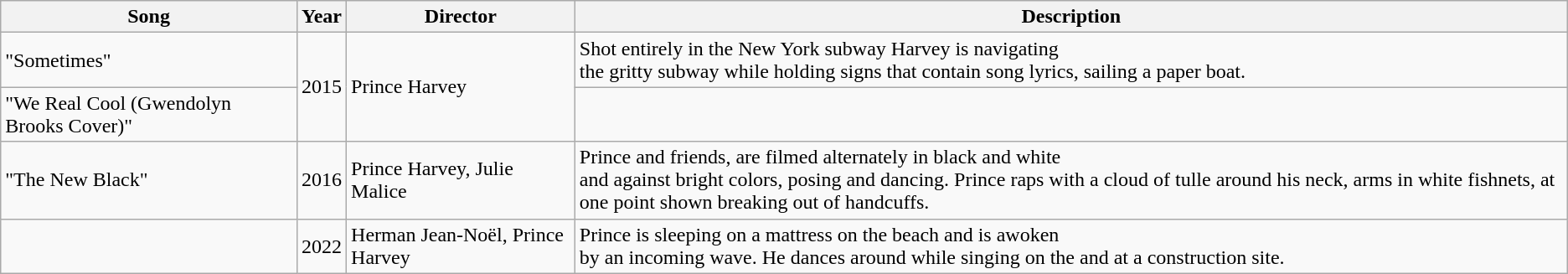<table class="wikitable">
<tr>
<th>Song</th>
<th>Year</th>
<th>Director</th>
<th>Description</th>
</tr>
<tr>
<td>"Sometimes"</td>
<td rowspan="2">2015</td>
<td rowspan="2">Prince Harvey</td>
<td>Shot entirely in the New York subway Harvey is navigating<br>the gritty subway while holding signs that contain song lyrics,
sailing a paper boat.</td>
</tr>
<tr>
<td>"We Real Cool (Gwendolyn Brooks Cover)"</td>
<td></td>
</tr>
<tr>
<td>"The New Black"</td>
<td>2016</td>
<td>Prince Harvey, Julie Malice</td>
<td>Prince and friends, are filmed alternately in black and white<br>and against bright colors, posing and dancing. Prince raps 
with a cloud of tulle around his neck, arms in white fishnets, 
at one point shown breaking out of handcuffs.</td>
</tr>
<tr>
<td></td>
<td>2022</td>
<td>Herman Jean-Noël, Prince Harvey</td>
<td>Prince is sleeping on a mattress on the beach and is awoken<br>by an incoming wave. He dances around while singing on the
and at a construction site.</td>
</tr>
</table>
